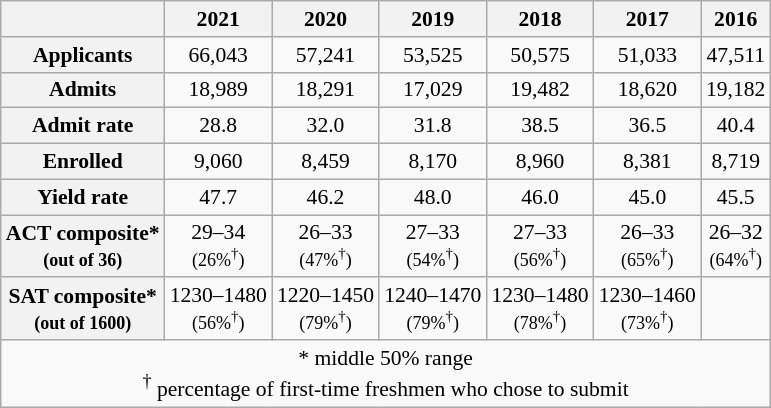<table class="wikitable" style="text-align:center; float:left; font-size:90%; margin:10px;">
<tr>
<th></th>
<th>2021</th>
<th>2020</th>
<th>2019</th>
<th>2018</th>
<th>2017</th>
<th>2016</th>
</tr>
<tr>
<th>Applicants</th>
<td>66,043</td>
<td>57,241</td>
<td>53,525</td>
<td>50,575</td>
<td>51,033</td>
<td>47,511</td>
</tr>
<tr>
<th>Admits</th>
<td>18,989</td>
<td>18,291</td>
<td>17,029</td>
<td>19,482</td>
<td>18,620</td>
<td>19,182</td>
</tr>
<tr>
<th>Admit rate</th>
<td>28.8</td>
<td>32.0</td>
<td>31.8</td>
<td>38.5</td>
<td>36.5</td>
<td>40.4</td>
</tr>
<tr>
<th>Enrolled</th>
<td>9,060</td>
<td>8,459</td>
<td>8,170</td>
<td>8,960</td>
<td>8,381</td>
<td>8,719</td>
</tr>
<tr>
<th>Yield rate</th>
<td>47.7</td>
<td>46.2</td>
<td>48.0</td>
<td>46.0</td>
<td>45.0</td>
<td>45.5</td>
</tr>
<tr>
<th>ACT composite*<br><small>(out of 36)</small></th>
<td>29–34<br><small>(26%<sup>†</sup>)</small></td>
<td>26–33<br><small>(47%<sup>†</sup>)</small></td>
<td>27–33<br><small>(54%<sup>†</sup>)</small></td>
<td>27–33<br><small>(56%<sup>†</sup>)</small></td>
<td>26–33<br><small>(65%<sup>†</sup>)</small></td>
<td>26–32<br><small>(64%<sup>†</sup>)</small></td>
</tr>
<tr>
<th>SAT composite*<br><small>(out of 1600)</small></th>
<td>1230–1480<br><small>(56%<sup>†</sup>)</small></td>
<td>1220–1450<br><small>(79%<sup>†</sup>)</small></td>
<td>1240–1470<br><small>(79%<sup>†</sup>)</small></td>
<td>1230–1480<br><small>(78%<sup>†</sup>)</small></td>
<td>1230–1460<br><small>(73%<sup>†</sup>)</small></td>
<td></td>
</tr>
<tr>
<td colspan=7>* middle 50% range<br> <sup>†</sup> percentage of first-time freshmen who chose to submit</td>
</tr>
</table>
